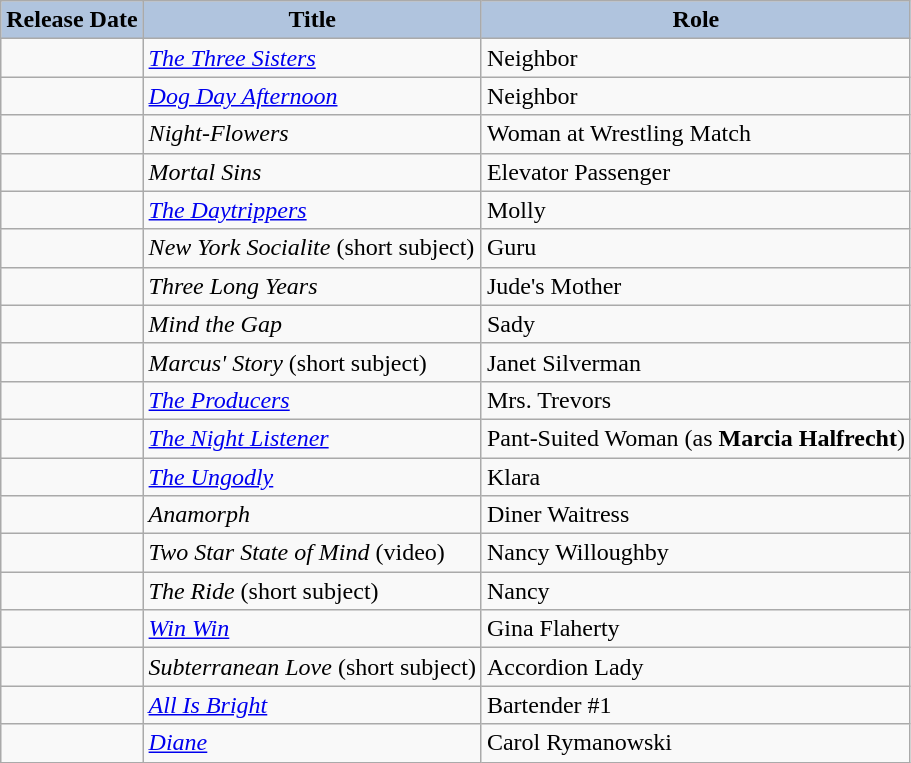<table class="wikitable">
<tr>
<th style="background:#B0C4DE;">Release Date</th>
<th style="background:#B0C4DE;">Title</th>
<th style="background:#B0C4DE;">Role</th>
</tr>
<tr>
<td></td>
<td><em><a href='#'>The Three Sisters</a></em></td>
<td>Neighbor</td>
</tr>
<tr>
<td></td>
<td><em><a href='#'>Dog Day Afternoon</a></em></td>
<td>Neighbor</td>
</tr>
<tr>
<td></td>
<td><em>Night-Flowers</em></td>
<td>Woman at Wrestling Match</td>
</tr>
<tr>
<td></td>
<td><em>Mortal Sins</em></td>
<td>Elevator Passenger</td>
</tr>
<tr>
<td></td>
<td><em><a href='#'>The Daytrippers</a></em></td>
<td>Molly</td>
</tr>
<tr>
<td></td>
<td><em>New York Socialite</em> (short subject)</td>
<td>Guru</td>
</tr>
<tr>
<td></td>
<td><em>Three Long Years</em></td>
<td>Jude's Mother</td>
</tr>
<tr>
<td></td>
<td><em>Mind the Gap</em></td>
<td>Sady</td>
</tr>
<tr>
<td></td>
<td><em>Marcus' Story</em> (short subject)</td>
<td>Janet Silverman</td>
</tr>
<tr>
<td></td>
<td><em><a href='#'>The Producers</a></em></td>
<td>Mrs. Trevors</td>
</tr>
<tr>
<td></td>
<td><em><a href='#'>The Night Listener</a></em></td>
<td>Pant-Suited Woman (as <strong>Marcia Halfrecht</strong>)</td>
</tr>
<tr>
<td></td>
<td><em><a href='#'>The Ungodly</a></em></td>
<td>Klara</td>
</tr>
<tr>
<td></td>
<td><em>Anamorph</em></td>
<td>Diner Waitress</td>
</tr>
<tr>
<td></td>
<td><em>Two Star State of Mind</em> (video)</td>
<td>Nancy Willoughby</td>
</tr>
<tr>
<td></td>
<td><em>The Ride</em> (short subject)</td>
<td>Nancy</td>
</tr>
<tr>
<td></td>
<td><em><a href='#'>Win Win</a></em></td>
<td>Gina Flaherty</td>
</tr>
<tr>
<td></td>
<td><em>Subterranean Love</em> (short subject)</td>
<td>Accordion Lady</td>
</tr>
<tr>
<td></td>
<td><em><a href='#'>All Is Bright</a></em></td>
<td>Bartender #1</td>
</tr>
<tr>
<td></td>
<td><em><a href='#'>Diane</a></em></td>
<td>Carol Rymanowski</td>
</tr>
</table>
